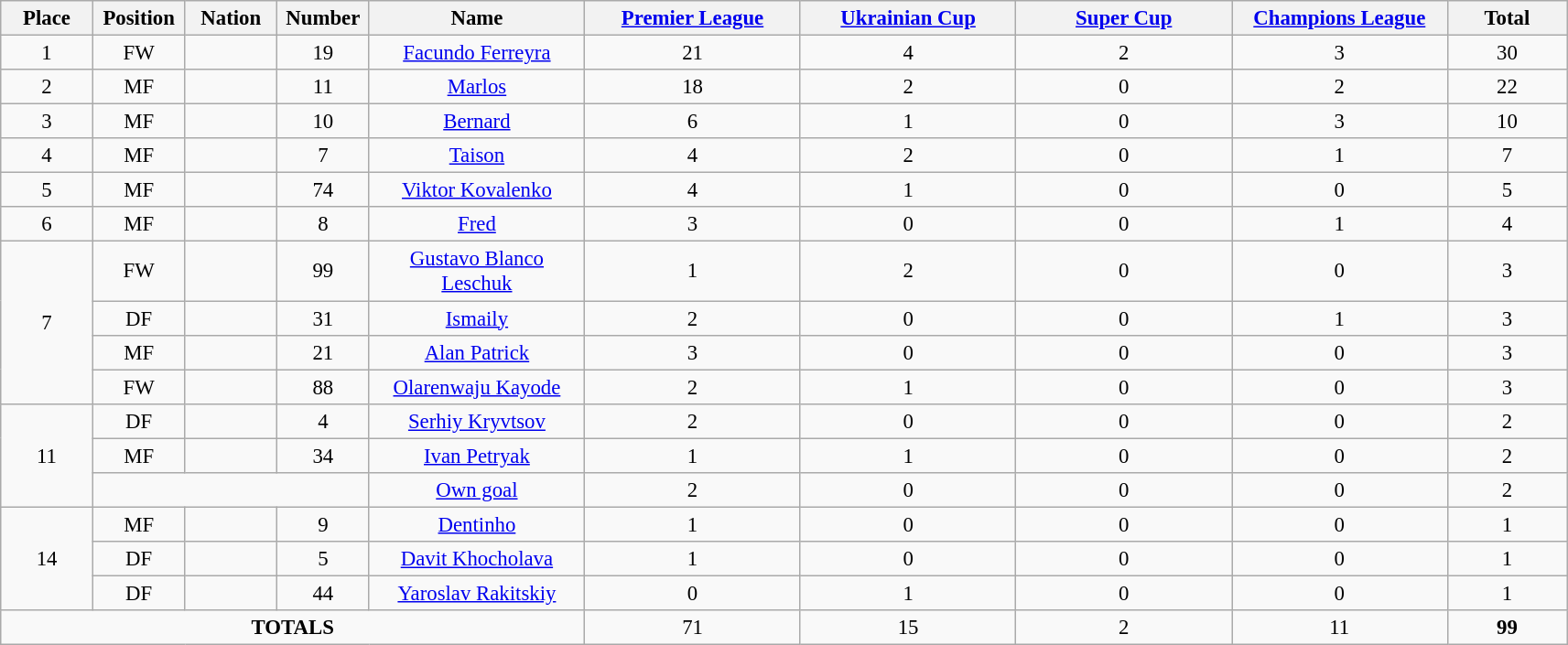<table class="wikitable" style="font-size: 95%; text-align: center;">
<tr>
<th width=60>Place</th>
<th width=60>Position</th>
<th width=60>Nation</th>
<th width=60>Number</th>
<th width=150>Name</th>
<th width=150><a href='#'>Premier League</a></th>
<th width=150><a href='#'>Ukrainian Cup</a></th>
<th width=150><a href='#'>Super Cup</a></th>
<th width=150><a href='#'>Champions League</a></th>
<th width=80>Total</th>
</tr>
<tr>
<td>1</td>
<td>FW</td>
<td></td>
<td>19</td>
<td><a href='#'>Facundo Ferreyra</a></td>
<td>21</td>
<td>4</td>
<td>2</td>
<td>3</td>
<td>30</td>
</tr>
<tr>
<td>2</td>
<td>MF</td>
<td></td>
<td>11</td>
<td><a href='#'>Marlos</a></td>
<td>18</td>
<td>2</td>
<td>0</td>
<td>2</td>
<td>22</td>
</tr>
<tr>
<td>3</td>
<td>MF</td>
<td></td>
<td>10</td>
<td><a href='#'>Bernard</a></td>
<td>6</td>
<td>1</td>
<td>0</td>
<td>3</td>
<td>10</td>
</tr>
<tr>
<td>4</td>
<td>MF</td>
<td></td>
<td>7</td>
<td><a href='#'>Taison</a></td>
<td>4</td>
<td>2</td>
<td>0</td>
<td>1</td>
<td>7</td>
</tr>
<tr>
<td>5</td>
<td>MF</td>
<td></td>
<td>74</td>
<td><a href='#'>Viktor Kovalenko</a></td>
<td>4</td>
<td>1</td>
<td>0</td>
<td>0</td>
<td>5</td>
</tr>
<tr>
<td>6</td>
<td>MF</td>
<td></td>
<td>8</td>
<td><a href='#'>Fred</a></td>
<td>3</td>
<td>0</td>
<td>0</td>
<td>1</td>
<td>4</td>
</tr>
<tr>
<td rowspan=4>7</td>
<td>FW</td>
<td></td>
<td>99</td>
<td><a href='#'>Gustavo Blanco Leschuk</a></td>
<td>1</td>
<td>2</td>
<td>0</td>
<td>0</td>
<td>3</td>
</tr>
<tr>
<td>DF</td>
<td></td>
<td>31</td>
<td><a href='#'>Ismaily</a></td>
<td>2</td>
<td>0</td>
<td>0</td>
<td>1</td>
<td>3</td>
</tr>
<tr>
<td>MF</td>
<td></td>
<td>21</td>
<td><a href='#'>Alan Patrick</a></td>
<td>3</td>
<td>0</td>
<td>0</td>
<td>0</td>
<td>3</td>
</tr>
<tr>
<td>FW</td>
<td></td>
<td>88</td>
<td><a href='#'>Olarenwaju Kayode</a></td>
<td>2</td>
<td>1</td>
<td>0</td>
<td>0</td>
<td>3</td>
</tr>
<tr>
<td rowspan=3>11</td>
<td>DF</td>
<td></td>
<td>4</td>
<td><a href='#'>Serhiy Kryvtsov</a></td>
<td>2</td>
<td>0</td>
<td>0</td>
<td>0</td>
<td>2</td>
</tr>
<tr>
<td>MF</td>
<td></td>
<td>34</td>
<td><a href='#'>Ivan Petryak</a></td>
<td>1</td>
<td>1</td>
<td>0</td>
<td>0</td>
<td>2</td>
</tr>
<tr>
<td colspan="3"></td>
<td><a href='#'>Own goal</a></td>
<td>2</td>
<td>0</td>
<td>0</td>
<td>0</td>
<td>2</td>
</tr>
<tr>
<td rowspan=3>14</td>
<td>MF</td>
<td></td>
<td>9</td>
<td><a href='#'>Dentinho</a></td>
<td>1</td>
<td>0</td>
<td>0</td>
<td>0</td>
<td>1</td>
</tr>
<tr>
<td>DF</td>
<td></td>
<td>5</td>
<td><a href='#'>Davit Khocholava</a></td>
<td>1</td>
<td>0</td>
<td>0</td>
<td>0</td>
<td>1</td>
</tr>
<tr>
<td>DF</td>
<td></td>
<td>44</td>
<td><a href='#'>Yaroslav Rakitskiy</a></td>
<td>0</td>
<td>1</td>
<td>0</td>
<td>0</td>
<td>1</td>
</tr>
<tr>
<td colspan="5"><strong>TOTALS</strong></td>
<td>71</td>
<td>15</td>
<td>2</td>
<td>11</td>
<td><strong>99</strong></td>
</tr>
</table>
